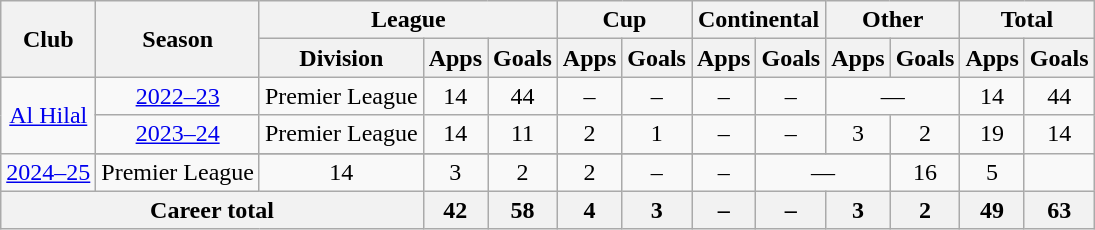<table class="wikitable" style="text-align: center;">
<tr>
<th rowspan="2">Club</th>
<th rowspan="2">Season</th>
<th colspan="3">League</th>
<th colspan="2">Cup</th>
<th colspan="2">Continental</th>
<th colspan="2">Other</th>
<th colspan="2">Total</th>
</tr>
<tr>
<th>Division</th>
<th>Apps</th>
<th>Goals</th>
<th>Apps</th>
<th>Goals</th>
<th>Apps</th>
<th>Goals</th>
<th>Apps</th>
<th>Goals</th>
<th>Apps</th>
<th>Goals</th>
</tr>
<tr>
<td rowspan=3><a href='#'>Al Hilal</a></td>
<td><a href='#'>2022–23</a></td>
<td>Premier League</td>
<td>14</td>
<td>44</td>
<td>–</td>
<td>–</td>
<td>–</td>
<td>–</td>
<td colspan="2">—</td>
<td>14</td>
<td>44</td>
</tr>
<tr>
<td><a href='#'>2023–24</a></td>
<td>Premier League</td>
<td>14</td>
<td>11</td>
<td>2</td>
<td>1</td>
<td>–</td>
<td>–</td>
<td>3</td>
<td>2</td>
<td>19</td>
<td>14</td>
</tr>
<tr>
</tr>
<tr>
<td><a href='#'>2024–25</a></td>
<td>Premier League</td>
<td>14</td>
<td>3</td>
<td>2</td>
<td>2</td>
<td>–</td>
<td>–</td>
<td colspan="2">—</td>
<td>16</td>
<td>5</td>
</tr>
<tr>
<th colspan=3>Career total</th>
<th>42</th>
<th>58</th>
<th>4</th>
<th>3</th>
<th>–</th>
<th>–</th>
<th>3</th>
<th>2</th>
<th>49</th>
<th>63</th>
</tr>
</table>
